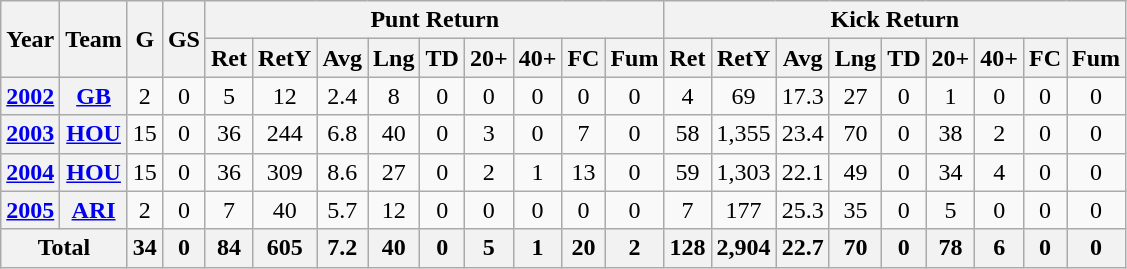<table class="wikitable" style="text-align: center;">
<tr>
<th rowspan="2">Year</th>
<th rowspan="2">Team</th>
<th rowspan="2">G</th>
<th rowspan="2">GS</th>
<th colspan="9">Punt Return</th>
<th colspan="9">Kick Return</th>
</tr>
<tr>
<th>Ret</th>
<th>RetY</th>
<th>Avg</th>
<th>Lng</th>
<th>TD</th>
<th>20+</th>
<th>40+</th>
<th>FC</th>
<th>Fum</th>
<th>Ret</th>
<th>RetY</th>
<th>Avg</th>
<th>Lng</th>
<th>TD</th>
<th>20+</th>
<th>40+</th>
<th>FC</th>
<th>Fum</th>
</tr>
<tr>
<th><a href='#'>2002</a></th>
<th><a href='#'>GB</a></th>
<td>2</td>
<td>0</td>
<td>5</td>
<td>12</td>
<td>2.4</td>
<td>8</td>
<td>0</td>
<td>0</td>
<td>0</td>
<td>0</td>
<td>0</td>
<td>4</td>
<td>69</td>
<td>17.3</td>
<td>27</td>
<td>0</td>
<td>1</td>
<td>0</td>
<td>0</td>
<td>0</td>
</tr>
<tr>
<th><a href='#'>2003</a></th>
<th><a href='#'>HOU</a></th>
<td>15</td>
<td>0</td>
<td>36</td>
<td>244</td>
<td>6.8</td>
<td>40</td>
<td>0</td>
<td>3</td>
<td>0</td>
<td>7</td>
<td>0</td>
<td>58</td>
<td>1,355</td>
<td>23.4</td>
<td>70</td>
<td>0</td>
<td>38</td>
<td>2</td>
<td>0</td>
<td>0</td>
</tr>
<tr>
<th><a href='#'>2004</a></th>
<th><a href='#'>HOU</a></th>
<td>15</td>
<td>0</td>
<td>36</td>
<td>309</td>
<td>8.6</td>
<td>27</td>
<td>0</td>
<td>2</td>
<td>1</td>
<td>13</td>
<td>0</td>
<td>59</td>
<td>1,303</td>
<td>22.1</td>
<td>49</td>
<td>0</td>
<td>34</td>
<td>4</td>
<td>0</td>
<td>0</td>
</tr>
<tr>
<th><a href='#'>2005</a></th>
<th><a href='#'>ARI</a></th>
<td>2</td>
<td>0</td>
<td>7</td>
<td>40</td>
<td>5.7</td>
<td>12</td>
<td>0</td>
<td>0</td>
<td>0</td>
<td>0</td>
<td>0</td>
<td>7</td>
<td>177</td>
<td>25.3</td>
<td>35</td>
<td>0</td>
<td>5</td>
<td>0</td>
<td>0</td>
<td>0</td>
</tr>
<tr>
<th colspan="2">Total</th>
<th>34</th>
<th>0</th>
<th>84</th>
<th>605</th>
<th>7.2</th>
<th>40</th>
<th>0</th>
<th>5</th>
<th>1</th>
<th>20</th>
<th>2</th>
<th>128</th>
<th>2,904</th>
<th>22.7</th>
<th>70</th>
<th>0</th>
<th>78</th>
<th>6</th>
<th>0</th>
<th>0</th>
</tr>
</table>
